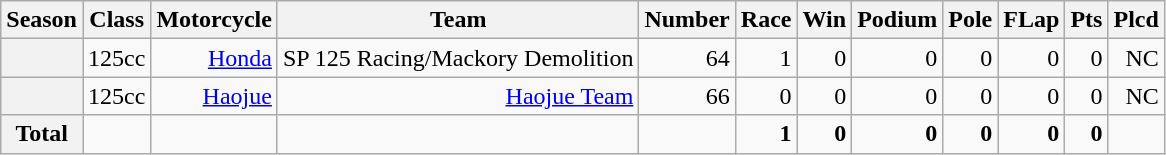<table class="wikitable" style=text-align:right>
<tr>
<th>Season</th>
<th>Class</th>
<th>Motorcycle</th>
<th>Team</th>
<th>Number</th>
<th>Race</th>
<th>Win</th>
<th>Podium</th>
<th>Pole</th>
<th>FLap</th>
<th>Pts</th>
<th>Plcd</th>
</tr>
<tr>
<th></th>
<td>125cc</td>
<td><a href='#'>Honda</a></td>
<td>SP 125 Racing/Mackory Demolition</td>
<td>64</td>
<td>1</td>
<td>0</td>
<td>0</td>
<td>0</td>
<td>0</td>
<td>0</td>
<td>NC</td>
</tr>
<tr>
<th></th>
<td>125cc</td>
<td><a href='#'>Haojue</a></td>
<td><a href='#'>Haojue Team</a></td>
<td>66</td>
<td>0</td>
<td>0</td>
<td>0</td>
<td>0</td>
<td>0</td>
<td>0</td>
<td>NC</td>
</tr>
<tr>
<th>Total</th>
<td></td>
<td></td>
<td></td>
<td></td>
<td><strong>1</strong></td>
<td><strong>0</strong></td>
<td><strong>0</strong></td>
<td><strong>0</strong></td>
<td><strong>0</strong></td>
<td><strong>0</strong></td>
<td></td>
</tr>
</table>
